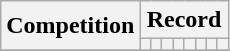<table class="wikitable" style="text-align: center">
<tr>
<th rowspan=2>Competition</th>
<th colspan=8>Record</th>
</tr>
<tr>
<th></th>
<th></th>
<th></th>
<th></th>
<th></th>
<th></th>
<th></th>
<th></th>
</tr>
<tr>
</tr>
</table>
